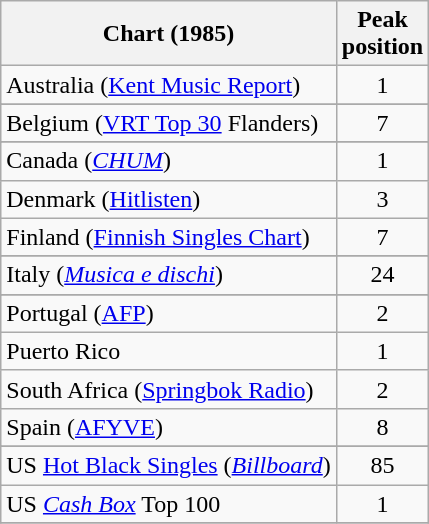<table class="wikitable sortable">
<tr>
<th>Chart (1985)</th>
<th>Peak<br>position</th>
</tr>
<tr>
<td>Australia (<a href='#'>Kent Music Report</a>)</td>
<td align="center">1</td>
</tr>
<tr>
</tr>
<tr>
</tr>
<tr>
<td>Belgium (<a href='#'>VRT Top 30</a> Flanders)</td>
<td align="center">7</td>
</tr>
<tr>
</tr>
<tr>
</tr>
<tr>
<td>Canada (<a href='#'><em>CHUM</em></a>)</td>
<td align="center">1</td>
</tr>
<tr>
<td>Denmark (<a href='#'>Hitlisten</a>)</td>
<td align="center">3</td>
</tr>
<tr>
<td>Finland (<a href='#'>Finnish Singles Chart</a>)</td>
<td align="center">7</td>
</tr>
<tr>
</tr>
<tr>
</tr>
<tr>
<td>Italy (<em><a href='#'>Musica e dischi</a></em>)</td>
<td align="center">24</td>
</tr>
<tr>
</tr>
<tr>
</tr>
<tr>
</tr>
<tr>
</tr>
<tr>
<td>Portugal (<a href='#'>AFP</a>)</td>
<td style="text-align:center;">2</td>
</tr>
<tr>
<td>Puerto Rico</td>
<td align="center">1</td>
</tr>
<tr>
<td>South Africa (<a href='#'>Springbok Radio</a>)</td>
<td align="center">2</td>
</tr>
<tr>
<td>Spain (<a href='#'>AFYVE</a>)</td>
<td style="text-align:center;">8</td>
</tr>
<tr>
</tr>
<tr>
</tr>
<tr>
</tr>
<tr>
</tr>
<tr>
</tr>
<tr>
</tr>
<tr>
<td scope="row">US <a href='#'>Hot Black Singles</a> (<em><a href='#'>Billboard</a></em>)</td>
<td style="text-align:center;">85</td>
</tr>
<tr>
<td>US <a href='#'><em>Cash Box</em></a> Top 100</td>
<td align=center>1</td>
</tr>
<tr>
</tr>
</table>
